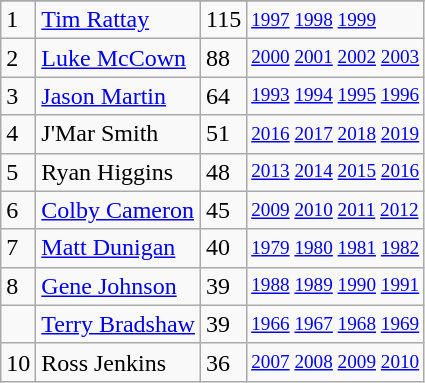<table class="wikitable">
<tr>
</tr>
<tr>
<td>1</td>
<td><a href='#'>Tim Rattay</a></td>
<td>115</td>
<td style="font-size:80%;"><a href='#'>1997</a> <a href='#'>1998</a> <a href='#'>1999</a></td>
</tr>
<tr>
<td>2</td>
<td><a href='#'>Luke McCown</a></td>
<td>88</td>
<td style="font-size:80%;"><a href='#'>2000</a> <a href='#'>2001</a> <a href='#'>2002</a> <a href='#'>2003</a></td>
</tr>
<tr>
<td>3</td>
<td><a href='#'>Jason Martin</a></td>
<td>64</td>
<td style="font-size:80%;"><a href='#'>1993</a> <a href='#'>1994</a> <a href='#'>1995</a> <a href='#'>1996</a></td>
</tr>
<tr>
<td>4</td>
<td>J'Mar Smith</td>
<td>51</td>
<td style="font-size:80%;"><a href='#'>2016</a> <a href='#'>2017</a> <a href='#'>2018</a> <a href='#'>2019</a></td>
</tr>
<tr>
<td>5</td>
<td>Ryan Higgins</td>
<td>48</td>
<td style="font-size:80%;"><a href='#'>2013</a> <a href='#'>2014</a> <a href='#'>2015</a> <a href='#'>2016</a></td>
</tr>
<tr>
<td>6</td>
<td><a href='#'>Colby Cameron</a></td>
<td>45</td>
<td style="font-size:80%;"><a href='#'>2009</a> <a href='#'>2010</a> <a href='#'>2011</a> <a href='#'>2012</a></td>
</tr>
<tr>
<td>7</td>
<td><a href='#'>Matt Dunigan</a></td>
<td>40</td>
<td style="font-size:80%;"><a href='#'>1979</a> <a href='#'>1980</a> <a href='#'>1981</a> <a href='#'>1982</a></td>
</tr>
<tr>
<td>8</td>
<td><a href='#'>Gene Johnson</a></td>
<td>39</td>
<td style="font-size:80%;"><a href='#'>1988</a> <a href='#'>1989</a> <a href='#'>1990</a> <a href='#'>1991</a></td>
</tr>
<tr>
<td></td>
<td><a href='#'>Terry Bradshaw</a></td>
<td>39</td>
<td style="font-size:80%;"><a href='#'>1966</a> <a href='#'>1967</a> <a href='#'>1968</a> <a href='#'>1969</a></td>
</tr>
<tr>
<td>10</td>
<td>Ross Jenkins</td>
<td>36</td>
<td style="font-size:80%;"><a href='#'>2007</a> <a href='#'>2008</a> <a href='#'>2009</a> <a href='#'>2010</a></td>
</tr>
</table>
